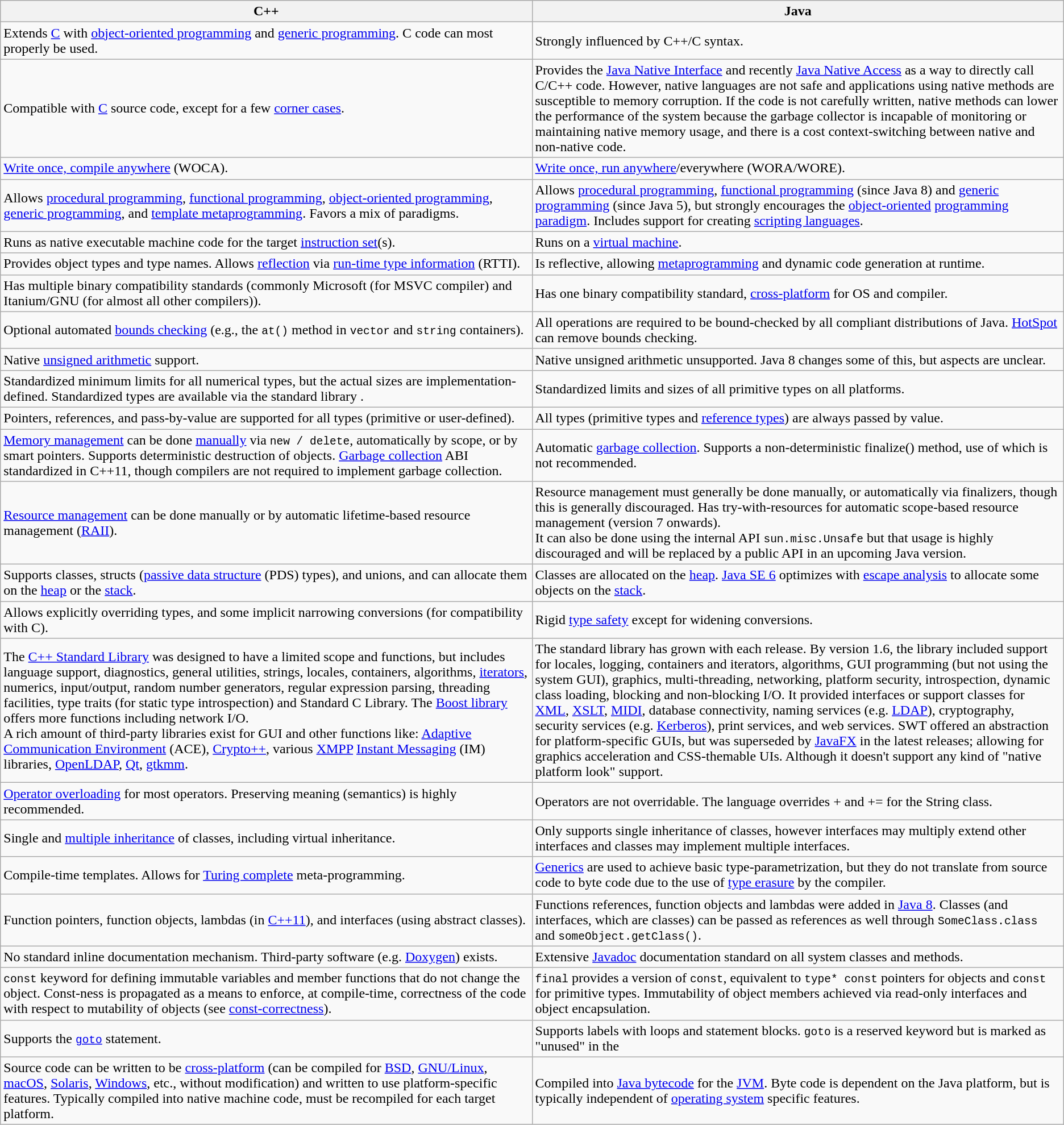<table class="wikitable">
<tr>
<th style="width:50%;">C++</th>
<th style="width:50%;">Java</th>
</tr>
<tr>
<td>Extends <a href='#'>C</a> with <a href='#'>object-oriented programming</a> and <a href='#'>generic programming</a>. C code can most properly be used.</td>
<td>Strongly influenced by C++/C syntax.</td>
</tr>
<tr>
<td>Compatible with <a href='#'>C</a> source code, except for a few <a href='#'>corner cases</a>.</td>
<td>Provides the <a href='#'>Java Native Interface</a> and recently <a href='#'>Java Native Access</a> as a way to directly call C/C++ code. However, native languages are not safe and applications using native methods are susceptible to memory corruption. If the code is not carefully written, native methods can lower the performance of the system because the garbage collector is incapable of monitoring or maintaining native memory usage, and there is a cost context-switching between native and non-native code.</td>
</tr>
<tr>
<td><a href='#'>Write once, compile anywhere</a> (WOCA).</td>
<td><a href='#'>Write once, run anywhere</a>/everywhere (WORA/WORE).</td>
</tr>
<tr>
<td>Allows <a href='#'>procedural programming</a>, <a href='#'>functional programming</a>, <a href='#'>object-oriented programming</a>, <a href='#'>generic programming</a>, and <a href='#'>template metaprogramming</a>. Favors a mix of paradigms.</td>
<td>Allows <a href='#'>procedural programming</a>, <a href='#'>functional programming</a> (since Java 8) and <a href='#'>generic programming</a> (since Java 5), but strongly encourages the <a href='#'>object-oriented</a> <a href='#'>programming paradigm</a>. Includes support for creating <a href='#'>scripting languages</a>.</td>
</tr>
<tr>
<td>Runs as native executable machine code for the target <a href='#'>instruction set</a>(s).</td>
<td>Runs on a <a href='#'>virtual machine</a>.</td>
</tr>
<tr>
<td>Provides object types and type names. Allows <a href='#'>reflection</a> via <a href='#'>run-time type information</a> (RTTI).</td>
<td>Is reflective, allowing <a href='#'>metaprogramming</a> and dynamic code generation at runtime.</td>
</tr>
<tr>
<td>Has multiple binary compatibility standards (commonly Microsoft (for MSVC compiler) and Itanium/GNU (for almost all other compilers)).</td>
<td>Has one binary compatibility standard, <a href='#'>cross-platform</a> for OS and compiler.</td>
</tr>
<tr>
<td>Optional automated <a href='#'>bounds checking</a> (e.g., the <code>at()</code> method in <code>vector</code> and <code>string</code> containers).</td>
<td>All operations are required to be bound-checked by all compliant distributions of Java. <a href='#'>HotSpot</a> can remove bounds checking.</td>
</tr>
<tr>
<td>Native <a href='#'>unsigned arithmetic</a> support.</td>
<td>Native unsigned arithmetic unsupported. Java 8 changes some of this, but aspects are unclear.</td>
</tr>
<tr>
<td>Standardized minimum limits for all numerical types, but the actual sizes are implementation-defined. Standardized types are available via the standard library <code><cstdint></code>.</td>
<td>Standardized limits and sizes of all primitive types on all platforms.</td>
</tr>
<tr>
<td>Pointers, references, and pass-by-value are supported for all types (primitive or user-defined).</td>
<td>All types (primitive types and <a href='#'>reference types</a>) are always passed by value.</td>
</tr>
<tr>
<td><a href='#'>Memory management</a> can be done <a href='#'>manually</a> via <code>new / delete</code>, automatically by scope, or by smart pointers. Supports deterministic destruction of objects. <a href='#'>Garbage collection</a> ABI standardized in C++11, though compilers are not required to implement garbage collection.</td>
<td>Automatic <a href='#'>garbage collection</a>. Supports a non-deterministic finalize() method, use of which is not recommended.</td>
</tr>
<tr>
<td><a href='#'>Resource management</a> can be done manually or by automatic lifetime-based resource management (<a href='#'>RAII</a>).</td>
<td>Resource management must generally be done manually, or automatically via finalizers, though this is generally discouraged. Has try-with-resources for automatic scope-based resource management (version 7 onwards).<br>It can also be done using the internal API <code>sun.misc.Unsafe</code> but that usage is highly discouraged and will be replaced by a public API in an upcoming Java version.</td>
</tr>
<tr>
<td>Supports classes, structs (<a href='#'>passive data structure</a> (PDS) types), and unions, and can allocate them on the <a href='#'>heap</a> or the <a href='#'>stack</a>.</td>
<td>Classes are allocated on the <a href='#'>heap</a>. <a href='#'>Java SE 6</a> optimizes with <a href='#'>escape analysis</a> to allocate some objects on the <a href='#'>stack</a>.</td>
</tr>
<tr>
<td>Allows explicitly overriding types, and some implicit narrowing conversions (for compatibility with C).</td>
<td>Rigid <a href='#'>type safety</a> except for widening conversions.</td>
</tr>
<tr>
<td>The <a href='#'>C++ Standard Library</a> was designed to have a limited scope and functions, but includes language support, diagnostics, general utilities, strings, locales, containers, algorithms, <a href='#'>iterators</a>, numerics, input/output, random number generators, regular expression parsing, threading facilities, type traits (for static type introspection) and Standard C Library. The <a href='#'>Boost library</a> offers more functions including network I/O.<br>A rich amount of third-party libraries exist for GUI and other functions like: <a href='#'>Adaptive Communication Environment</a> (ACE), <a href='#'>Crypto++</a>, various <a href='#'>XMPP</a> <a href='#'>Instant Messaging</a> (IM) libraries, <a href='#'>OpenLDAP</a>, <a href='#'>Qt</a>, <a href='#'>gtkmm</a>.</td>
<td>The standard library has grown with each release. By version 1.6, the library included support for locales, logging, containers and iterators, algorithms, GUI programming (but not using the system GUI), graphics, multi-threading, networking, platform security, introspection, dynamic class loading, blocking and non-blocking I/O. It provided interfaces or support classes for <a href='#'>XML</a>, <a href='#'>XSLT</a>, <a href='#'>MIDI</a>, database connectivity, naming services (e.g. <a href='#'>LDAP</a>), cryptography, security services (e.g. <a href='#'>Kerberos</a>), print services, and web services. SWT offered an abstraction for platform-specific GUIs, but was superseded by <a href='#'>JavaFX</a> in the latest releases; allowing for graphics acceleration and CSS-themable UIs. Although it doesn't support any kind of "native platform look" support.</td>
</tr>
<tr>
<td><a href='#'>Operator overloading</a> for most operators. Preserving meaning (semantics) is highly recommended.</td>
<td>Operators are not overridable. The language overrides + and += for the String class.</td>
</tr>
<tr>
<td>Single and <a href='#'>multiple inheritance</a> of classes, including virtual inheritance.</td>
<td>Only supports single inheritance of classes, however interfaces may multiply extend other interfaces and classes may implement multiple interfaces.</td>
</tr>
<tr>
<td>Compile-time templates. Allows for <a href='#'>Turing complete</a> meta-programming.</td>
<td><a href='#'>Generics</a> are used to achieve basic type-parametrization, but they do not translate from source code to byte code due to the use of <a href='#'>type erasure</a> by the compiler.</td>
</tr>
<tr>
<td>Function pointers, function objects, lambdas (in <a href='#'>C++11</a>), and interfaces (using abstract classes).</td>
<td>Functions references, function objects and lambdas were added in <a href='#'>Java 8</a>. Classes (and interfaces, which are classes) can be passed as references as well through <code>SomeClass.class</code> and <code>someObject.getClass()</code>.</td>
</tr>
<tr>
<td>No standard inline documentation mechanism. Third-party software (e.g. <a href='#'>Doxygen</a>) exists.</td>
<td>Extensive <a href='#'>Javadoc</a> documentation standard on all system classes and methods.</td>
</tr>
<tr>
<td><code>const</code> keyword for defining immutable variables and member functions that do not change the object. Const-ness is propagated as a means to enforce, at compile-time, correctness of the code with respect to mutability of objects (see <a href='#'>const-correctness</a>).</td>
<td><code>final</code> provides a version of <code>const</code>, equivalent to <code>type* const</code> pointers for objects and <code>const</code> for primitive types. Immutability of object members achieved via read-only interfaces and object encapsulation.</td>
</tr>
<tr>
<td>Supports the <code><a href='#'>goto</a></code> statement.</td>
<td>Supports labels with loops and statement blocks. <code>goto</code> is a reserved keyword but is marked as "unused" in the </td>
</tr>
<tr>
<td>Source code can be written to be <a href='#'>cross-platform</a> (can be compiled for <a href='#'>BSD</a>, <a href='#'>GNU/Linux</a>, <a href='#'>macOS</a>, <a href='#'>Solaris</a>, <a href='#'>Windows</a>,  etc., without modification) and written to use platform-specific features. Typically compiled into native machine code, must be recompiled for each target platform.</td>
<td>Compiled into <a href='#'>Java bytecode</a> for the <a href='#'>JVM</a>. Byte code is dependent on the Java platform, but is typically independent of <a href='#'>operating system</a> specific features.</td>
</tr>
</table>
